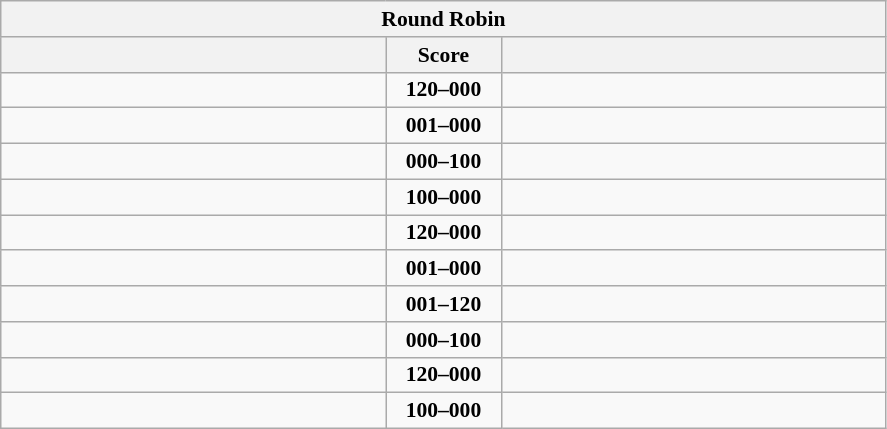<table class="wikitable" style="text-align: center; font-size:90% ">
<tr>
<th colspan=3>Round Robin</th>
</tr>
<tr>
<th align="right" width="250"></th>
<th width="70">Score</th>
<th align="left" width="250"></th>
</tr>
<tr>
<td align=left><strong></strong></td>
<td align=center><strong>120–000</strong></td>
<td align=left></td>
</tr>
<tr>
<td align=left><strong></strong></td>
<td align=center><strong>001–000</strong></td>
<td align=left></td>
</tr>
<tr>
<td align=left></td>
<td align=center><strong>000–100</strong></td>
<td align=left><strong></strong></td>
</tr>
<tr>
<td align=left><strong></strong></td>
<td align=center><strong>100–000</strong></td>
<td align=left></td>
</tr>
<tr>
<td align=left><strong></strong></td>
<td align=center><strong>120–000</strong></td>
<td align=left></td>
</tr>
<tr>
<td align=left><strong></strong></td>
<td align=center><strong>001–000</strong></td>
<td align=left></td>
</tr>
<tr>
<td align=left></td>
<td align=center><strong>001–120</strong></td>
<td align=left><strong></strong></td>
</tr>
<tr>
<td align=left></td>
<td align=center><strong>000–100</strong></td>
<td align=left><strong></strong></td>
</tr>
<tr>
<td align=left><strong></strong></td>
<td align=center><strong>120–000</strong></td>
<td align=left></td>
</tr>
<tr>
<td align=left><strong></strong></td>
<td align=center><strong>100–000</strong></td>
<td align=left></td>
</tr>
</table>
